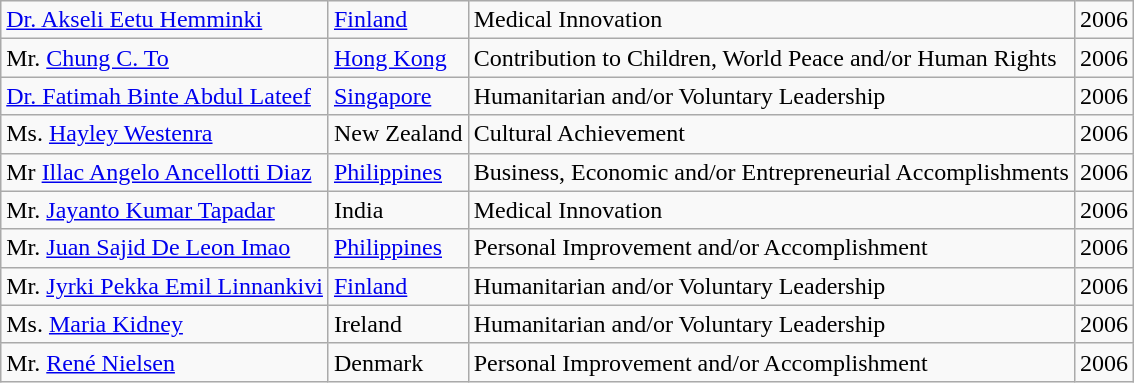<table class="wikitable">
<tr>
<td><a href='#'>Dr. Akseli Eetu Hemminki</a></td>
<td><a href='#'>Finland</a></td>
<td>Medical Innovation</td>
<td style="text-align:right;">2006</td>
</tr>
<tr>
<td>Mr. <a href='#'>Chung C. To</a></td>
<td><a href='#'>Hong Kong</a></td>
<td>Contribution to Children, World Peace and/or Human Rights</td>
<td style="text-align:right;">2006</td>
</tr>
<tr>
<td><a href='#'>Dr. Fatimah Binte Abdul Lateef</a></td>
<td><a href='#'>Singapore</a></td>
<td>Humanitarian and/or Voluntary Leadership</td>
<td style="text-align:right;">2006</td>
</tr>
<tr>
<td>Ms. <a href='#'>Hayley Westenra</a></td>
<td>New Zealand</td>
<td>Cultural Achievement</td>
<td style="text-align:right;">2006</td>
</tr>
<tr>
<td>Mr <a href='#'>Illac Angelo Ancellotti Diaz</a></td>
<td><a href='#'>Philippines</a></td>
<td>Business, Economic and/or Entrepreneurial Accomplishments</td>
<td style="text-align:right;">2006</td>
</tr>
<tr>
<td>Mr. <a href='#'>Jayanto Kumar Tapadar</a></td>
<td>India</td>
<td>Medical Innovation</td>
<td style="text-align:right;">2006</td>
</tr>
<tr>
<td>Mr. <a href='#'>Juan Sajid De Leon Imao</a></td>
<td><a href='#'>Philippines</a></td>
<td>Personal Improvement and/or Accomplishment</td>
<td style="text-align:right;">2006</td>
</tr>
<tr>
<td>Mr. <a href='#'>Jyrki Pekka Emil Linnankivi</a></td>
<td><a href='#'>Finland</a></td>
<td>Humanitarian and/or Voluntary Leadership</td>
<td style="text-align:right;">2006</td>
</tr>
<tr>
<td>Ms. <a href='#'>Maria Kidney</a></td>
<td>Ireland</td>
<td>Humanitarian and/or Voluntary Leadership</td>
<td style="text-align:right;">2006</td>
</tr>
<tr>
<td>Mr. <a href='#'>René Nielsen</a></td>
<td>Denmark</td>
<td>Personal Improvement and/or Accomplishment</td>
<td style="text-align:right;">2006</td>
</tr>
</table>
